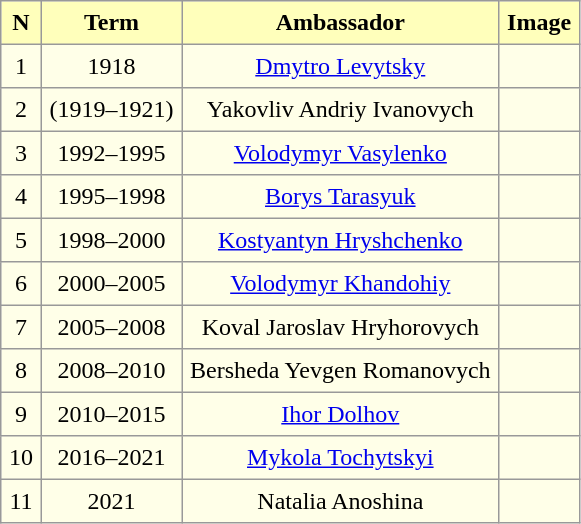<table rules="all" cellspacing="0" cellpadding="5" style="border: 1px solid #999">
<tr bgcolor="#FFFFBB">
<th>N</th>
<th>Term</th>
<th>Ambassador</th>
<th>Image</th>
</tr>
<tr bgcolor="#FFFFE8">
<td align=center>1</td>
<td align=center>1918</td>
<td align=center><a href='#'>Dmytro Levytsky</a></td>
<td align=center></td>
</tr>
<tr bgcolor="#FFFFE8">
<td align=center>2</td>
<td align=center>(1919–1921)</td>
<td align=center>Yakovliv Andriy Ivanovych</td>
<td align=center></td>
</tr>
<tr bgcolor="#FFFFE8">
<td align=center>3</td>
<td align=center>1992–1995</td>
<td align=center><a href='#'>Volodymyr Vasylenko</a></td>
<td align=center></td>
</tr>
<tr bgcolor="#FFFFE8">
<td align=center>4</td>
<td align=center>1995–1998</td>
<td align=center><a href='#'>Borys Tarasyuk</a></td>
<td align=center></td>
</tr>
<tr bgcolor="#FFFFE8">
<td align=center>5</td>
<td align=center>1998–2000</td>
<td align=center><a href='#'>Kostyantyn Hryshchenko</a></td>
<td align=center></td>
</tr>
<tr bgcolor="#FFFFE8">
<td align=center>6</td>
<td align=center>2000–2005</td>
<td align=center><a href='#'>Volodymyr Khandohiy</a></td>
<td align=center></td>
</tr>
<tr bgcolor="#FFFFE8">
<td align=center>7</td>
<td align=center>2005–2008</td>
<td align=center>Koval Jaroslav Hryhorovych</td>
<td align=center></td>
</tr>
<tr bgcolor="#FFFFE8">
<td align=center>8</td>
<td align=center>2008–2010</td>
<td align=center>Bersheda Yevgen Romanovych</td>
<td align=center></td>
</tr>
<tr bgcolor="#FFFFE8">
<td align=center>9</td>
<td align=center>2010–2015</td>
<td align=center><a href='#'>Ihor Dolhov</a></td>
<td align=center></td>
</tr>
<tr bgcolor="#FFFFE8">
<td align=center>10</td>
<td align=center>2016–2021</td>
<td align=center><a href='#'>Mykola Tochytskyi</a></td>
<td align=center></td>
</tr>
<tr bgcolor="#FFFFE8">
<td align=center>11</td>
<td align=center>2021</td>
<td align=center>Natalia Anoshina</td>
<td align=center></td>
</tr>
</table>
